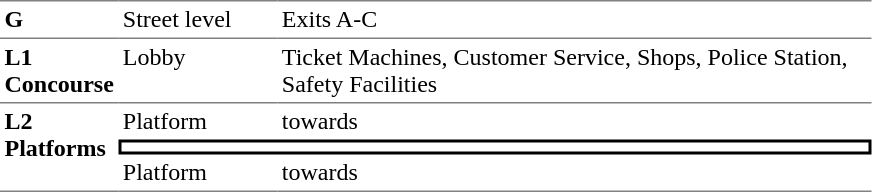<table table border=0 cellspacing=0 cellpadding=3>
<tr>
<td style="border-top:solid 1px gray;" width=50 valign=top><strong>G</strong></td>
<td style="border-top:solid 1px gray;" width=100 valign=top>Street level</td>
<td style="border-top:solid 1px gray;" width=390 valign=top>Exits A-C</td>
</tr>
<tr>
<td style="border-bottom:solid 1px gray; border-top:solid 1px gray;" valign=top><strong>L1<br>Concourse</strong></td>
<td style="border-bottom:solid 1px gray; border-top:solid 1px gray;" valign=top>Lobby</td>
<td style="border-bottom:solid 1px gray; border-top:solid 1px gray;" valign=top>Ticket Machines, Customer Service, Shops, Police Station, Safety Facilities</td>
</tr>
<tr>
<td style="border-bottom:solid 1px gray;" rowspan=3 valign=top><strong>L2<br>Platforms</strong></td>
<td>Platform </td>
<td>  towards  </td>
</tr>
<tr>
<td style="border-right:solid 2px black;border-left:solid 2px black;border-top:solid 2px black;border-bottom:solid 2px black;text-align:center;" colspan=2></td>
</tr>
<tr>
<td style="border-bottom:solid 1px gray;">Platform </td>
<td style="border-bottom:solid 1px gray;"> towards   </td>
</tr>
</table>
